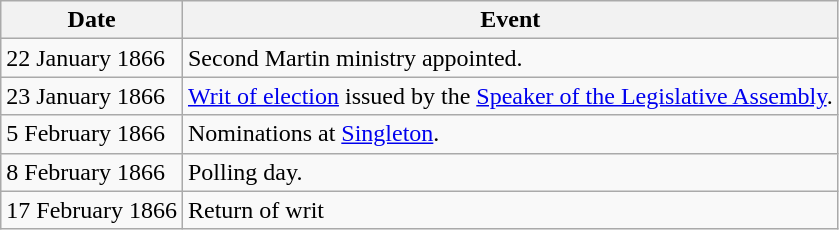<table class="wikitable">
<tr>
<th>Date</th>
<th>Event</th>
</tr>
<tr>
<td>22 January 1866</td>
<td>Second Martin ministry appointed.</td>
</tr>
<tr>
<td>23 January 1866</td>
<td><a href='#'>Writ of election</a> issued by the <a href='#'>Speaker of the Legislative Assembly</a>.</td>
</tr>
<tr>
<td>5 February 1866</td>
<td>Nominations at <a href='#'>Singleton</a>.</td>
</tr>
<tr>
<td>8 February 1866</td>
<td>Polling day.</td>
</tr>
<tr>
<td>17 February 1866</td>
<td>Return of writ</td>
</tr>
</table>
